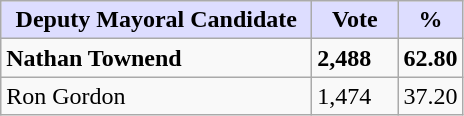<table class="wikitable">
<tr>
<th style="background:#ddf; width:200px;">Deputy Mayoral Candidate</th>
<th style="background:#ddf; width:50px;">Vote</th>
<th style="background:#ddf; width:30px;">%</th>
</tr>
<tr>
<td><strong>Nathan Townend</strong></td>
<td><strong>2,488</strong></td>
<td><strong>62.80</strong></td>
</tr>
<tr>
<td>Ron Gordon</td>
<td>1,474</td>
<td>37.20</td>
</tr>
</table>
